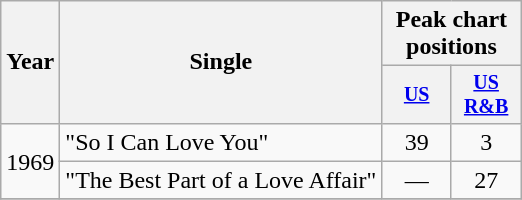<table class="wikitable" style="text-align:center;">
<tr>
<th rowspan="2">Year</th>
<th rowspan="2">Single</th>
<th colspan="2">Peak chart positions</th>
</tr>
<tr style="font-size:smaller;">
<th width="40"><a href='#'>US</a><br></th>
<th width="40"><a href='#'>US<br>R&B</a><br></th>
</tr>
<tr>
<td rowspan="2">1969</td>
<td align="left">"So I Can Love You"</td>
<td>39</td>
<td>3</td>
</tr>
<tr>
<td align="left">"The Best Part of a Love Affair"</td>
<td>—</td>
<td>27</td>
</tr>
<tr>
</tr>
</table>
